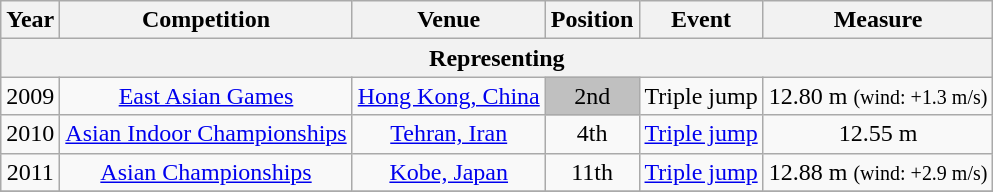<table class="wikitable sortable" style=text-align:center>
<tr>
<th>Year</th>
<th>Competition</th>
<th>Venue</th>
<th>Position</th>
<th>Event</th>
<th>Measure</th>
</tr>
<tr>
<th colspan="6">Representing </th>
</tr>
<tr>
<td>2009</td>
<td><a href='#'>East Asian Games</a></td>
<td><a href='#'>Hong Kong, China</a></td>
<td bgcolor="silver">2nd</td>
<td>Triple jump</td>
<td>12.80 m <small>(wind: +1.3 m/s)</small></td>
</tr>
<tr>
<td>2010</td>
<td><a href='#'>Asian Indoor Championships</a></td>
<td><a href='#'>Tehran, Iran</a></td>
<td>4th</td>
<td><a href='#'>Triple jump</a></td>
<td>12.55 m</td>
</tr>
<tr>
<td>2011</td>
<td><a href='#'>Asian Championships</a></td>
<td><a href='#'>Kobe, Japan</a></td>
<td>11th</td>
<td><a href='#'>Triple jump</a></td>
<td>12.88 m <small>(wind: +2.9 m/s)</small></td>
</tr>
<tr>
</tr>
</table>
